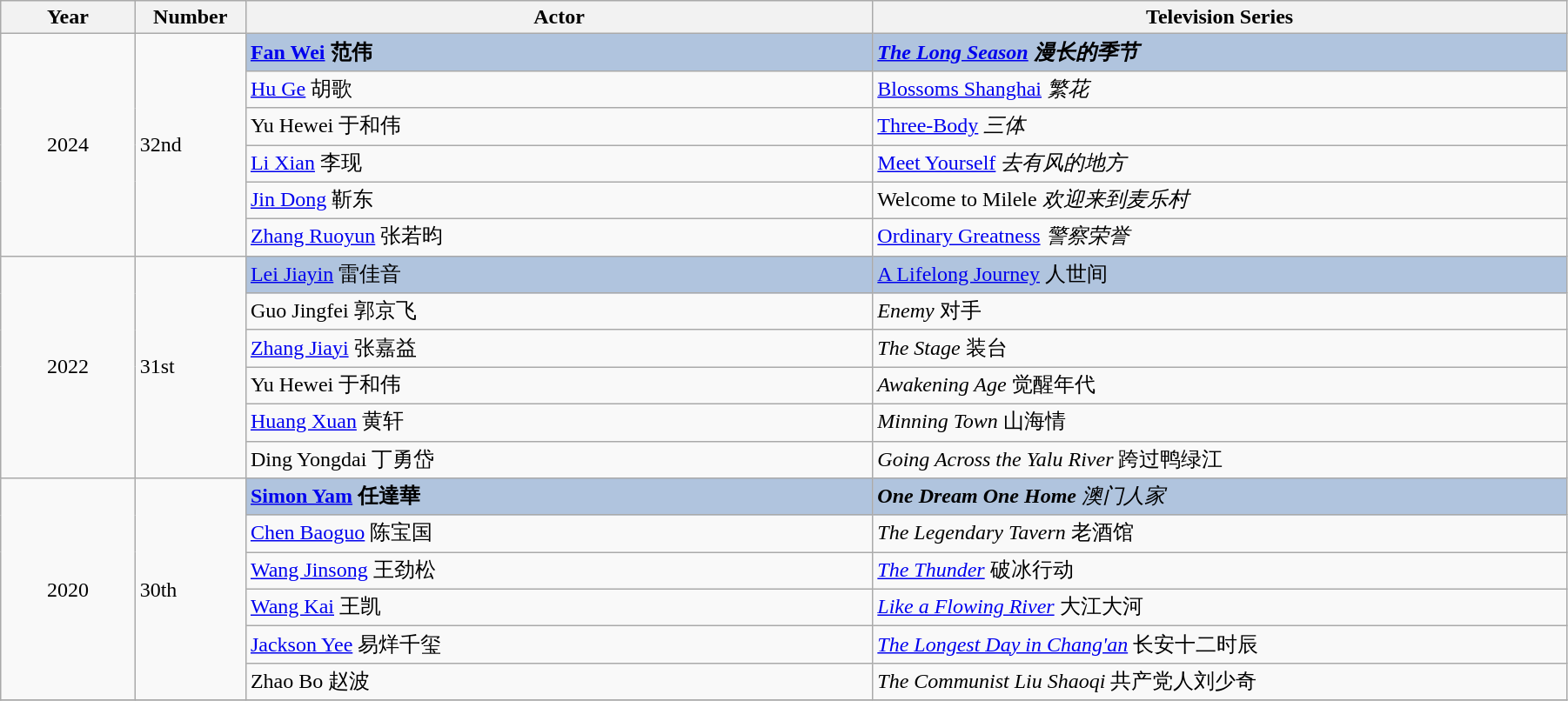<table class="wikitable" width="95%" align="center">
<tr>
<th width="6%">Year</th>
<th width="4%">Number</th>
<th width="28%">Actor</th>
<th width="31%">Television Series</th>
</tr>
<tr>
<td rowspan="6" style="text-align:center;">2024</td>
<td rowspan="6">32nd</td>
<td style="background:#B0C4DE;"><strong> <a href='#'>Fan Wei</a> 范伟</strong></td>
<td style="background:#B0C4DE;"><strong><em><a href='#'>The Long Season</a><em> 漫长的季节<strong></td>
</tr>
<tr>
<td><a href='#'>Hu Ge</a> 胡歌</td>
<td></em><a href='#'>Blossoms Shanghai</a><em> 繁花</td>
</tr>
<tr>
<td>Yu Hewei 于和伟</td>
<td></em><a href='#'>Three-Body</a><em> 三体</td>
</tr>
<tr>
<td><a href='#'>Li Xian</a> 李现</td>
<td></em><a href='#'>Meet Yourself</a><em> 去有风的地方</td>
</tr>
<tr>
<td><a href='#'>Jin Dong</a> 靳东</td>
<td></em>Welcome to Milele<em> 欢迎来到麦乐村</td>
</tr>
<tr>
<td><a href='#'>Zhang Ruoyun</a> 张若昀</td>
<td></em><a href='#'>Ordinary Greatness</a><em> 警察荣誉</td>
</tr>
<tr>
<td rowspan="6" style="text-align:center;">2022</td>
<td rowspan="6">31st</td>
<td style="background:#B0C4DE;"></strong> <a href='#'>Lei Jiayin</a> 雷佳音<strong></td>
<td style="background:#B0C4DE;"></em></strong><a href='#'>A Lifelong Journey</a></em> 人世间	</strong></td>
</tr>
<tr>
<td>Guo Jingfei 郭京飞</td>
<td><em>Enemy</em> 对手</td>
</tr>
<tr>
<td><a href='#'>Zhang Jiayi</a> 张嘉益</td>
<td><em>The Stage</em> 装台</td>
</tr>
<tr>
<td>Yu Hewei 于和伟</td>
<td><em>Awakening Age</em> 觉醒年代</td>
</tr>
<tr>
<td><a href='#'>Huang Xuan</a> 黄轩</td>
<td><em>Minning Town</em> 山海情</td>
</tr>
<tr>
<td>Ding Yongdai 丁勇岱</td>
<td><em>Going Across the Yalu River</em> 跨过鸭绿江</td>
</tr>
<tr>
<td rowspan="6" style="text-align:center;">2020</td>
<td rowspan="6">30th</td>
<td style="background:#B0C4DE;"><strong><a href='#'>Simon Yam</a> 任達華</strong></td>
<td style="background:#B0C4DE;"><strong><em>One Dream One Home</em></strong> <em>澳门人家</em></td>
</tr>
<tr>
<td><a href='#'>Chen Baoguo</a> 陈宝国</td>
<td><em>The Legendary Tavern</em> 老酒馆</td>
</tr>
<tr>
<td><a href='#'>Wang Jinsong</a>  王劲松</td>
<td><em><a href='#'>The Thunder</a></em>  破冰行动</td>
</tr>
<tr>
<td><a href='#'>Wang Kai</a> 王凯</td>
<td><em><a href='#'>Like a Flowing River</a></em> 大江大河</td>
</tr>
<tr>
<td><a href='#'>Jackson Yee</a> 易烊千玺</td>
<td><em><a href='#'>The Longest Day in Chang'an</a></em> 长安十二时辰</td>
</tr>
<tr>
<td>Zhao Bo 赵波</td>
<td><em>The Communist Liu Shaoqi</em> 共产党人刘少奇</td>
</tr>
<tr>
</tr>
</table>
